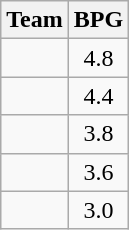<table class=wikitable>
<tr>
<th>Team</th>
<th>BPG</th>
</tr>
<tr>
<td></td>
<td align=center>4.8</td>
</tr>
<tr>
<td></td>
<td align=center>4.4</td>
</tr>
<tr>
<td></td>
<td align=center>3.8</td>
</tr>
<tr>
<td></td>
<td align=center>3.6</td>
</tr>
<tr>
<td></td>
<td align=center>3.0</td>
</tr>
</table>
